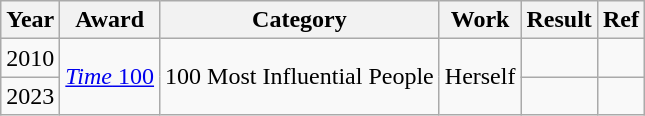<table class="wikitable">
<tr>
<th>Year</th>
<th>Award</th>
<th>Category</th>
<th>Work</th>
<th>Result</th>
<th>Ref</th>
</tr>
<tr>
<td>2010</td>
<td rowspan="2"><a href='#'><em>Time</em> 100</a></td>
<td rowspan="2">100 Most Influential People</td>
<td rowspan="2">Herself</td>
<td></td>
<td></td>
</tr>
<tr>
<td>2023</td>
<td></td>
<td></td>
</tr>
</table>
